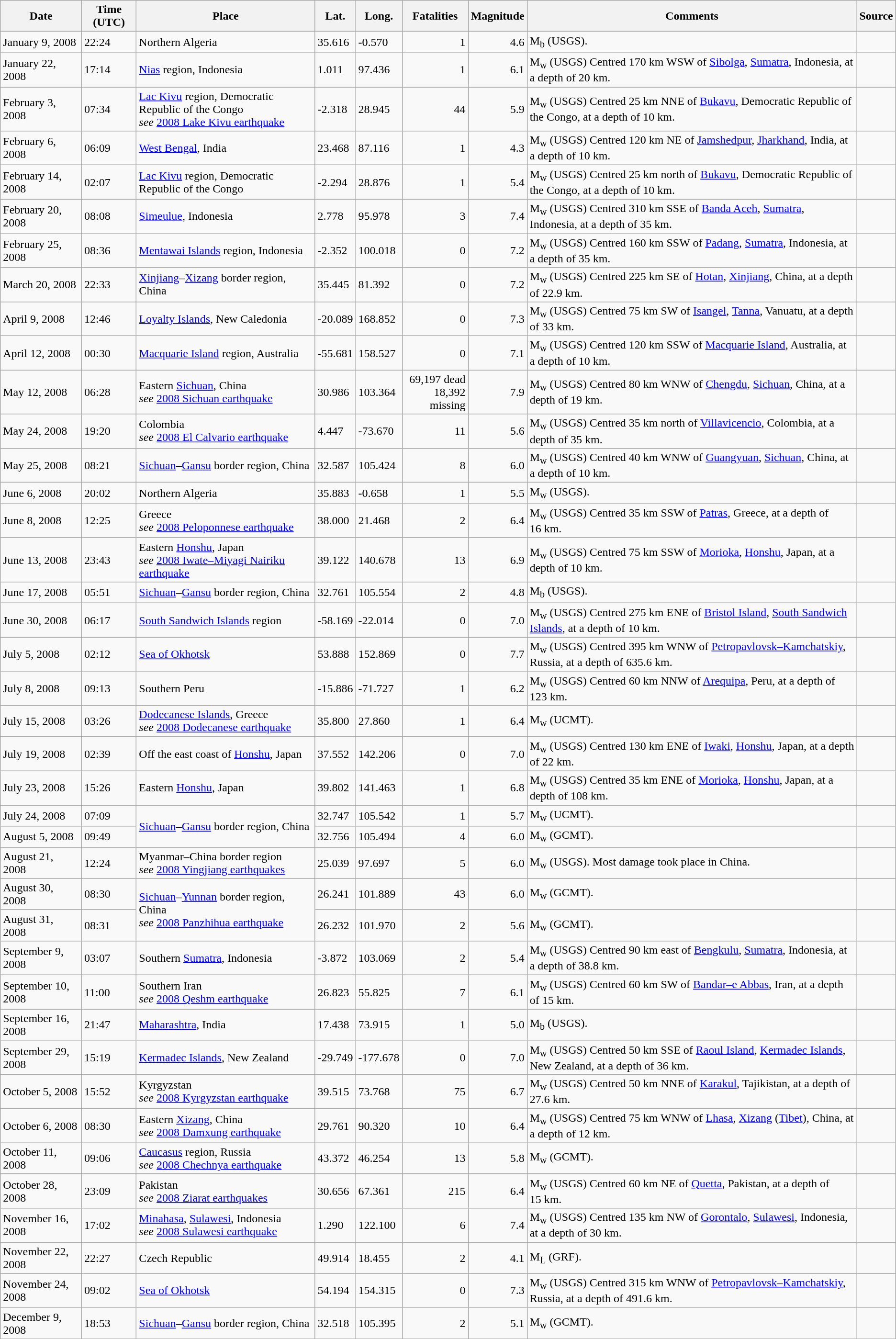<table class="wikitable sortable">
<tr style="background:#ececec;">
<th>Date</th>
<th>Time (UTC)</th>
<th>Place</th>
<th>Lat.</th>
<th>Long.</th>
<th>Fatalities</th>
<th>Magnitude</th>
<th>Comments</th>
<th>Source</th>
</tr>
<tr>
<td>January 9, 2008</td>
<td>22:24</td>
<td>Northern Algeria</td>
<td>35.616</td>
<td>-0.570</td>
<td style="text-align:right;">1</td>
<td style="text-align:right;">4.6</td>
<td>M<sub>b</sub> (USGS).</td>
<td></td>
</tr>
<tr>
<td>January 22, 2008</td>
<td>17:14</td>
<td><a href='#'>Nias</a> region, Indonesia</td>
<td>1.011</td>
<td>97.436</td>
<td style="text-align:right;">1</td>
<td style="text-align:right;">6.1</td>
<td>M<sub>w</sub> (USGS) Centred 170 km WSW of <a href='#'>Sibolga</a>, <a href='#'>Sumatra</a>, Indonesia, at a depth of 20 km.</td>
<td style="text-align:right;"></td>
</tr>
<tr>
<td>February 3, 2008</td>
<td>07:34</td>
<td><a href='#'>Lac Kivu</a> region, Democratic Republic of the Congo<br> <em>see</em> <a href='#'>2008 Lake Kivu earthquake</a></td>
<td>-2.318</td>
<td>28.945</td>
<td style="text-align:right;">44</td>
<td style="text-align:right;">5.9</td>
<td>M<sub>w</sub> (USGS) Centred 25 km NNE of <a href='#'>Bukavu</a>, Democratic Republic of the Congo, at a depth of 10 km.</td>
<td style="text-align:right;"></td>
</tr>
<tr>
<td>February 6, 2008</td>
<td>06:09</td>
<td><a href='#'>West Bengal</a>, India</td>
<td>23.468</td>
<td>87.116</td>
<td style="text-align:right;">1</td>
<td style="text-align:right;">4.3</td>
<td>M<sub>w</sub> (USGS) Centred 120 km NE of <a href='#'>Jamshedpur</a>, <a href='#'>Jharkhand</a>, India, at a depth of 10 km.</td>
<td style="text-align:right;"></td>
</tr>
<tr>
<td>February 14, 2008</td>
<td>02:07</td>
<td><a href='#'>Lac Kivu</a> region, Democratic Republic of the Congo</td>
<td>-2.294</td>
<td>28.876</td>
<td style="text-align:right;">1</td>
<td style="text-align:right;">5.4</td>
<td>M<sub>w</sub> (USGS) Centred 25 km north of <a href='#'>Bukavu</a>, Democratic Republic of the Congo, at a depth of 10 km.</td>
<td style="text-align:right;"></td>
</tr>
<tr>
<td>February 20, 2008</td>
<td>08:08</td>
<td><a href='#'>Simeulue</a>, Indonesia</td>
<td>2.778</td>
<td>95.978</td>
<td style="text-align:right;">3</td>
<td style="text-align:right;">7.4</td>
<td>M<sub>w</sub> (USGS) Centred 310 km SSE of <a href='#'>Banda Aceh</a>, <a href='#'>Sumatra</a>, Indonesia, at a depth of 35 km.</td>
<td style="text-align:right;"></td>
</tr>
<tr>
<td>February 25, 2008</td>
<td>08:36</td>
<td><a href='#'>Mentawai Islands</a> region, Indonesia</td>
<td>-2.352</td>
<td>100.018</td>
<td style="text-align:right;">0</td>
<td style="text-align:right;">7.2</td>
<td>M<sub>w</sub> (USGS) Centred 160 km SSW of <a href='#'>Padang</a>, <a href='#'>Sumatra</a>, Indonesia, at a depth of 35 km.</td>
<td style="text-align:right;"></td>
</tr>
<tr>
<td>March 20, 2008</td>
<td>22:33</td>
<td><a href='#'>Xinjiang</a>–<a href='#'>Xizang</a> border region, China</td>
<td>35.445</td>
<td>81.392</td>
<td style="text-align:right;">0</td>
<td style="text-align:right;">7.2</td>
<td>M<sub>w</sub> (USGS) Centred 225 km SE of <a href='#'>Hotan</a>, <a href='#'>Xinjiang</a>, China, at a depth of 22.9 km.</td>
<td style="text-align:right;"></td>
</tr>
<tr>
<td>April 9, 2008</td>
<td>12:46</td>
<td><a href='#'>Loyalty Islands</a>, New Caledonia</td>
<td>-20.089</td>
<td>168.852</td>
<td style="text-align:right;">0</td>
<td style="text-align:right;">7.3</td>
<td>M<sub>w</sub> (USGS) Centred 75 km SW of <a href='#'>Isangel</a>, <a href='#'>Tanna</a>, Vanuatu, at a depth of 33 km.</td>
<td style="text-align:right;"></td>
</tr>
<tr>
<td>April 12, 2008</td>
<td>00:30</td>
<td><a href='#'>Macquarie Island</a> region, Australia</td>
<td>-55.681</td>
<td>158.527</td>
<td style="text-align:right;">0</td>
<td style="text-align:right;">7.1</td>
<td>M<sub>w</sub> (USGS) Centred 120 km SSW of <a href='#'>Macquarie Island</a>, Australia, at a depth of 10 km.</td>
<td style="text-align:right;"></td>
</tr>
<tr>
<td>May 12, 2008</td>
<td>06:28</td>
<td>Eastern <a href='#'>Sichuan</a>, China<br> <em>see</em> <a href='#'>2008 Sichuan earthquake</a></td>
<td>30.986</td>
<td>103.364</td>
<td style="text-align:right;">69,197 dead<br> 18,392 missing</td>
<td style="text-align:right;">7.9</td>
<td>M<sub>w</sub> (USGS) Centred 80 km WNW of <a href='#'>Chengdu</a>, <a href='#'>Sichuan</a>, China, at a depth of 19 km.</td>
<td style="text-align:right;"></td>
</tr>
<tr>
<td>May 24, 2008</td>
<td>19:20</td>
<td>Colombia<br> <em>see</em> <a href='#'>2008 El Calvario earthquake</a></td>
<td>4.447</td>
<td>-73.670</td>
<td style="text-align:right;">11</td>
<td style="text-align:right;">5.6</td>
<td>M<sub>w</sub> (USGS) Centred 35 km north of <a href='#'>Villavicencio</a>, Colombia, at a depth of 35 km.</td>
<td style="text-align:right;"></td>
</tr>
<tr>
<td>May 25, 2008</td>
<td>08:21</td>
<td><a href='#'>Sichuan</a>–<a href='#'>Gansu</a> border region, China</td>
<td>32.587</td>
<td>105.424</td>
<td style="text-align:right;">8</td>
<td style="text-align:right;">6.0</td>
<td>M<sub>w</sub> (USGS) Centred 40 km WNW of <a href='#'>Guangyuan</a>, <a href='#'>Sichuan</a>, China, at a depth of 10 km.</td>
<td style="text-align:right;"></td>
</tr>
<tr>
<td>June 6, 2008</td>
<td>20:02</td>
<td>Northern Algeria</td>
<td>35.883</td>
<td>-0.658</td>
<td style="text-align:right;">1</td>
<td style="text-align:right;">5.5</td>
<td>M<sub>w</sub> (USGS).</td>
<td></td>
</tr>
<tr>
<td>June 8, 2008</td>
<td>12:25</td>
<td>Greece<br> <em>see</em> <a href='#'>2008 Peloponnese earthquake</a></td>
<td>38.000</td>
<td>21.468</td>
<td style="text-align:right;">2</td>
<td style="text-align:right;">6.4</td>
<td>M<sub>w</sub> (USGS) Centred 35 km SSW of <a href='#'>Patras</a>, Greece, at a depth of 16 km.</td>
<td style="text-align:right;"></td>
</tr>
<tr>
<td>June 13, 2008</td>
<td>23:43</td>
<td>Eastern <a href='#'>Honshu</a>, Japan<br> <em>see</em> <a href='#'>2008 Iwate–Miyagi Nairiku earthquake</a></td>
<td>39.122</td>
<td>140.678</td>
<td style="text-align:right;">13</td>
<td style="text-align:right;">6.9</td>
<td>M<sub>w</sub> (USGS) Centred 75 km SSW of <a href='#'>Morioka</a>, <a href='#'>Honshu</a>, Japan, at a depth of 10 km.</td>
<td style="text-align:right;"></td>
</tr>
<tr>
<td>June 17, 2008</td>
<td>05:51</td>
<td><a href='#'>Sichuan</a>–<a href='#'>Gansu</a> border region, China</td>
<td>32.761</td>
<td>105.554</td>
<td style="text-align:right;">2</td>
<td style="text-align:right;">4.8</td>
<td>M<sub>b</sub> (USGS).</td>
<td></td>
</tr>
<tr>
<td>June 30, 2008</td>
<td>06:17</td>
<td><a href='#'>South Sandwich Islands</a> region</td>
<td>-58.169</td>
<td>-22.014</td>
<td style="text-align:right;">0</td>
<td style="text-align:right;">7.0</td>
<td>M<sub>w</sub> (USGS) Centred 275 km ENE of <a href='#'>Bristol Island</a>, <a href='#'>South Sandwich Islands</a>, at a depth of 10 km.</td>
<td style="text-align:right;"></td>
</tr>
<tr>
<td>July 5, 2008</td>
<td>02:12</td>
<td><a href='#'>Sea of Okhotsk</a></td>
<td>53.888</td>
<td>152.869</td>
<td style="text-align:right;">0</td>
<td style="text-align:right;">7.7</td>
<td>M<sub>w</sub> (USGS) Centred 395 km WNW of <a href='#'>Petropavlovsk–Kamchatskiy</a>, Russia, at a depth of 635.6 km.</td>
<td style="text-align:right;"></td>
</tr>
<tr>
<td>July 8, 2008</td>
<td>09:13</td>
<td>Southern Peru</td>
<td>-15.886</td>
<td>-71.727</td>
<td style="text-align:right;">1</td>
<td style="text-align:right;">6.2</td>
<td>M<sub>w</sub> (USGS) Centred 60 km NNW of <a href='#'>Arequipa</a>, Peru, at a depth of 123 km.</td>
<td style="text-align:right;"></td>
</tr>
<tr>
<td>July 15, 2008</td>
<td>03:26</td>
<td><a href='#'>Dodecanese Islands</a>, Greece<br> <em>see</em> <a href='#'>2008 Dodecanese earthquake</a></td>
<td>35.800</td>
<td>27.860</td>
<td style="text-align:right;">1</td>
<td style="text-align:right;">6.4</td>
<td>M<sub>w</sub> (UCMT).</td>
<td></td>
</tr>
<tr>
<td>July 19, 2008</td>
<td>02:39</td>
<td>Off the east coast of <a href='#'>Honshu</a>, Japan</td>
<td>37.552</td>
<td>142.206</td>
<td style="text-align:right;">0</td>
<td style="text-align:right;">7.0</td>
<td>M<sub>w</sub> (USGS) Centred 130 km ENE of <a href='#'>Iwaki</a>, <a href='#'>Honshu</a>, Japan, at a depth of 22 km.</td>
<td style="text-align:right;"></td>
</tr>
<tr>
<td>July 23, 2008</td>
<td>15:26</td>
<td>Eastern <a href='#'>Honshu</a>, Japan</td>
<td>39.802</td>
<td>141.463</td>
<td style="text-align:right;">1</td>
<td style="text-align:right;">6.8</td>
<td>M<sub>w</sub> (USGS) Centred 35 km ENE of <a href='#'>Morioka</a>, <a href='#'>Honshu</a>, Japan, at a depth of 108 km.</td>
<td style="text-align:right;"></td>
</tr>
<tr>
<td>July 24, 2008</td>
<td>07:09</td>
<td rowspan="2"><a href='#'>Sichuan</a>–<a href='#'>Gansu</a> border region, China</td>
<td>32.747</td>
<td>105.542</td>
<td style="text-align:right;">1</td>
<td style="text-align:right;">5.7</td>
<td>M<sub>w</sub> (UCMT).</td>
<td></td>
</tr>
<tr>
<td>August 5, 2008</td>
<td>09:49</td>
<td>32.756</td>
<td>105.494</td>
<td style="text-align:right;">4</td>
<td style="text-align:right;">6.0</td>
<td>M<sub>w</sub> (GCMT).</td>
<td></td>
</tr>
<tr>
<td>August 21, 2008</td>
<td>12:24</td>
<td>Myanmar–China border region<br> <em>see</em> <a href='#'>2008 Yingjiang earthquakes</a></td>
<td>25.039</td>
<td>97.697</td>
<td style="text-align:right;">5</td>
<td style="text-align:right;">6.0</td>
<td>M<sub>w</sub> (USGS). Most damage took place in China.</td>
<td></td>
</tr>
<tr>
<td>August 30, 2008</td>
<td>08:30</td>
<td rowspan="2"><a href='#'>Sichuan</a>–<a href='#'>Yunnan</a> border region, China<br><em>see</em> <a href='#'>2008 Panzhihua earthquake</a></td>
<td>26.241</td>
<td>101.889</td>
<td style="text-align:right;">43</td>
<td style="text-align:right;">6.0</td>
<td>M<sub>w</sub> (GCMT).</td>
<td></td>
</tr>
<tr>
<td>August 31, 2008</td>
<td>08:31</td>
<td>26.232</td>
<td>101.970</td>
<td style="text-align:right;">2</td>
<td style="text-align:right;">5.6</td>
<td>M<sub>w</sub> (GCMT).</td>
<td></td>
</tr>
<tr>
<td>September 9, 2008</td>
<td>03:07</td>
<td>Southern <a href='#'>Sumatra</a>, Indonesia</td>
<td>-3.872</td>
<td>103.069</td>
<td style="text-align:right;">2</td>
<td style="text-align:right;">5.4</td>
<td>M<sub>w</sub> (USGS) Centred 90 km east of <a href='#'>Bengkulu</a>, <a href='#'>Sumatra</a>, Indonesia, at a depth of 38.8 km.</td>
<td style="text-align:right;"></td>
</tr>
<tr>
<td>September 10, 2008</td>
<td>11:00</td>
<td>Southern Iran<br> <em>see</em> <a href='#'>2008 Qeshm earthquake</a></td>
<td>26.823</td>
<td>55.825</td>
<td style="text-align:right;">7</td>
<td style="text-align:right;">6.1</td>
<td>M<sub>w</sub> (USGS) Centred 60 km SW of <a href='#'>Bandar–e Abbas</a>, Iran, at a depth of 15 km.</td>
<td style="text-align:right;"></td>
</tr>
<tr>
<td>September 16, 2008</td>
<td>21:47</td>
<td><a href='#'>Maharashtra</a>, India</td>
<td>17.438</td>
<td>73.915</td>
<td style="text-align:right;">1</td>
<td style="text-align:right;">5.0</td>
<td>M<sub>b</sub> (USGS).</td>
<td></td>
</tr>
<tr>
<td>September 29, 2008</td>
<td>15:19</td>
<td><a href='#'>Kermadec Islands</a>, New Zealand</td>
<td>-29.749</td>
<td>-177.678</td>
<td style="text-align:right;">0</td>
<td style="text-align:right;">7.0</td>
<td>M<sub>w</sub> (USGS) Centred 50 km SSE of <a href='#'>Raoul Island</a>, <a href='#'>Kermadec Islands</a>, New Zealand, at a depth of 36 km.</td>
<td style="text-align:right;"></td>
</tr>
<tr>
<td>October 5, 2008</td>
<td>15:52</td>
<td>Kyrgyzstan<br> <em>see</em> <a href='#'>2008 Kyrgyzstan earthquake</a></td>
<td>39.515</td>
<td>73.768</td>
<td style="text-align:right;">75</td>
<td style="text-align:right;">6.7</td>
<td>M<sub>w</sub> (USGS) Centred 50 km NNE of <a href='#'>Karakul</a>, Tajikistan, at a depth of 27.6 km.</td>
<td style="text-align:right;"></td>
</tr>
<tr>
<td>October 6, 2008</td>
<td>08:30</td>
<td>Eastern <a href='#'>Xizang</a>, China<br> <em>see</em> <a href='#'>2008 Damxung earthquake</a></td>
<td>29.761</td>
<td>90.320</td>
<td style="text-align:right;">10</td>
<td style="text-align:right;">6.4</td>
<td>M<sub>w</sub> (USGS) Centred 75 km WNW of <a href='#'>Lhasa</a>, <a href='#'>Xizang</a> (<a href='#'>Tibet</a>), China, at a depth of 12 km.</td>
<td style="text-align:right;"></td>
</tr>
<tr>
<td>October 11, 2008</td>
<td>09:06</td>
<td><a href='#'>Caucasus</a> region, Russia<br> <em>see</em> <a href='#'>2008 Chechnya earthquake</a></td>
<td>43.372</td>
<td>46.254</td>
<td style="text-align:right;">13</td>
<td style="text-align:right;">5.8</td>
<td>M<sub>w</sub> (GCMT).</td>
<td></td>
</tr>
<tr>
<td>October 28, 2008</td>
<td>23:09</td>
<td>Pakistan<br> <em>see</em> <a href='#'>2008 Ziarat earthquakes</a></td>
<td>30.656</td>
<td>67.361</td>
<td style="text-align:right;">215</td>
<td style="text-align:right;">6.4</td>
<td>M<sub>w</sub> (USGS) Centred 60 km NE of <a href='#'>Quetta</a>, Pakistan, at a depth of 15 km.</td>
<td style="text-align:right;"></td>
</tr>
<tr>
<td>November 16, 2008</td>
<td>17:02</td>
<td><a href='#'>Minahasa</a>, <a href='#'>Sulawesi</a>, Indonesia<br> <em>see</em> <a href='#'>2008 Sulawesi earthquake</a></td>
<td>1.290</td>
<td>122.100</td>
<td style="text-align:right;">6</td>
<td style="text-align:right;">7.4</td>
<td>M<sub>w</sub> (USGS) Centred 135 km NW of <a href='#'>Gorontalo</a>, <a href='#'>Sulawesi</a>, Indonesia, at a depth of 30 km.</td>
<td style="text-align:right;"></td>
</tr>
<tr>
<td>November 22, 2008</td>
<td>22:27</td>
<td>Czech Republic</td>
<td>49.914</td>
<td>18.455</td>
<td style="text-align:right;">2</td>
<td style="text-align:right;">4.1</td>
<td>M<sub>L</sub> (GRF).</td>
<td></td>
</tr>
<tr>
<td>November 24, 2008</td>
<td>09:02</td>
<td><a href='#'>Sea of Okhotsk</a></td>
<td>54.194</td>
<td>154.315</td>
<td style="text-align:right;">0</td>
<td style="text-align:right;">7.3</td>
<td>M<sub>w</sub> (USGS) Centred 315 km WNW of <a href='#'>Petropavlovsk–Kamchatskiy</a>, Russia, at a depth of 491.6 km.</td>
<td style="text-align:right;"></td>
</tr>
<tr>
<td>December 9, 2008</td>
<td>18:53</td>
<td><a href='#'>Sichuan</a>–<a href='#'>Gansu</a> border region, China</td>
<td>32.518</td>
<td>105.395</td>
<td style="text-align:right;">2</td>
<td style="text-align:right;">5.1</td>
<td>M<sub>w</sub> (GCMT).</td>
<td></td>
</tr>
</table>
